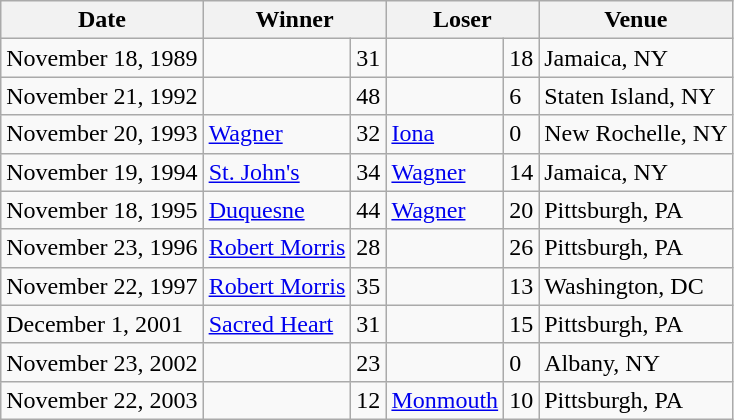<table class="wikitable">
<tr>
<th>Date</th>
<th colspan="2">Winner</th>
<th colspan="2">Loser</th>
<th>Venue</th>
</tr>
<tr>
<td>November 18, 1989</td>
<td></td>
<td>31</td>
<td></td>
<td>18</td>
<td>Jamaica, NY</td>
</tr>
<tr>
<td>November 21, 1992</td>
<td></td>
<td>48</td>
<td></td>
<td>6</td>
<td>Staten Island, NY</td>
</tr>
<tr>
<td>November 20, 1993</td>
<td><a href='#'>Wagner</a></td>
<td>32</td>
<td><a href='#'>Iona</a></td>
<td>0</td>
<td>New Rochelle, NY</td>
</tr>
<tr>
<td>November 19, 1994</td>
<td><a href='#'>St. John's</a></td>
<td>34</td>
<td><a href='#'>Wagner</a></td>
<td>14</td>
<td>Jamaica, NY</td>
</tr>
<tr>
<td>November 18, 1995</td>
<td><a href='#'>Duquesne</a></td>
<td>44</td>
<td><a href='#'>Wagner</a></td>
<td>20</td>
<td>Pittsburgh, PA</td>
</tr>
<tr>
<td>November 23, 1996</td>
<td><a href='#'>Robert Morris</a></td>
<td>28</td>
<td></td>
<td>26</td>
<td>Pittsburgh, PA</td>
</tr>
<tr>
<td>November 22, 1997</td>
<td><a href='#'>Robert Morris</a></td>
<td>35</td>
<td></td>
<td>13</td>
<td>Washington, DC</td>
</tr>
<tr>
<td>December 1, 2001</td>
<td><a href='#'>Sacred Heart</a></td>
<td>31</td>
<td></td>
<td>15</td>
<td>Pittsburgh, PA</td>
</tr>
<tr>
<td>November 23, 2002</td>
<td></td>
<td>23</td>
<td></td>
<td>0</td>
<td>Albany, NY</td>
</tr>
<tr>
<td>November 22, 2003</td>
<td></td>
<td>12</td>
<td><a href='#'>Monmouth</a></td>
<td>10</td>
<td>Pittsburgh, PA</td>
</tr>
</table>
